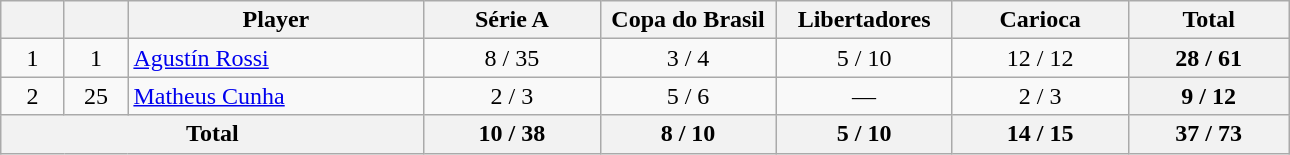<table class="wikitable" style="text-align: center;">
<tr>
<th style=width:35px;"></th>
<th style=width:35px;"></th>
<th style=width:190px;">Player</th>
<th style=width:110px;">Série A</th>
<th style=width:110px;">Copa do Brasil</th>
<th style=width:110px;">Libertadores</th>
<th style=width:110px;">Carioca</th>
<th style=width:100px;">Total</th>
</tr>
<tr>
<td rowspan="1">1</td>
<td>1</td>
<td align="left"> <a href='#'>Agustín Rossi</a></td>
<td>8 / 35</td>
<td>3 / 4</td>
<td>5 / 10</td>
<td>12 / 12</td>
<th>28 / 61</th>
</tr>
<tr>
<td rowspan="1">2</td>
<td>25</td>
<td style="text-align:left;"> <a href='#'>Matheus Cunha</a></td>
<td>2 / 3</td>
<td>5 / 6</td>
<td>—</td>
<td>2 / 3</td>
<th>9 / 12</th>
</tr>
<tr>
<th colspan="3">Total</th>
<th>10 / 38</th>
<th>8 / 10</th>
<th>5 / 10</th>
<th>14 / 15</th>
<th>37 / 73</th>
</tr>
</table>
